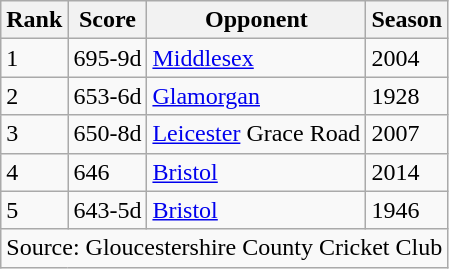<table class="wikitable">
<tr>
<th>Rank</th>
<th>Score</th>
<th>Opponent</th>
<th>Season</th>
</tr>
<tr>
<td>1</td>
<td>695-9d</td>
<td><a href='#'>Middlesex</a></td>
<td>2004</td>
</tr>
<tr>
<td>2</td>
<td>653-6d</td>
<td><a href='#'>Glamorgan</a></td>
<td>1928</td>
</tr>
<tr>
<td>3</td>
<td>650-8d</td>
<td><a href='#'>Leicester</a> Grace Road</td>
<td>2007</td>
</tr>
<tr>
<td>4</td>
<td>646</td>
<td><a href='#'>Bristol</a></td>
<td>2014</td>
</tr>
<tr>
<td>5</td>
<td>643-5d</td>
<td><a href='#'>Bristol</a></td>
<td>1946</td>
</tr>
<tr>
<td colspan="4">Source: Gloucestershire County Cricket Club</td>
</tr>
</table>
